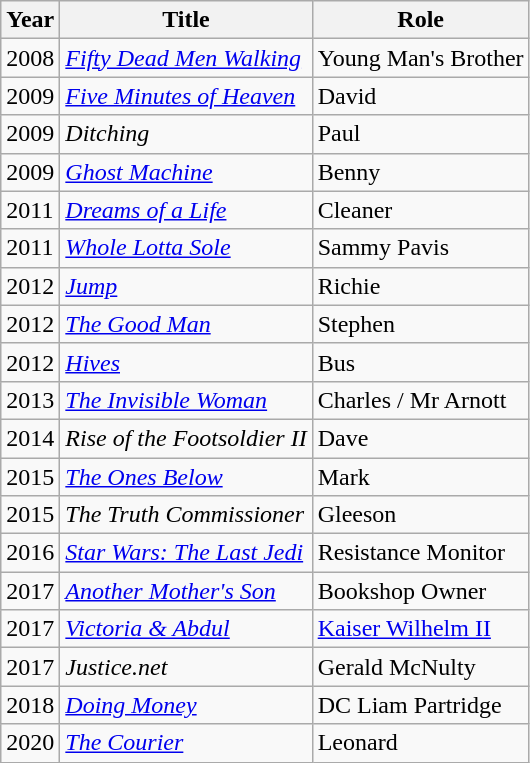<table class="wikitable sortable">
<tr>
<th>Year</th>
<th>Title</th>
<th>Role</th>
</tr>
<tr>
<td>2008</td>
<td><em><a href='#'>Fifty Dead Men Walking</a></em></td>
<td>Young Man's Brother</td>
</tr>
<tr>
<td>2009</td>
<td><em><a href='#'>Five Minutes of Heaven</a></em></td>
<td>David</td>
</tr>
<tr>
<td>2009</td>
<td><em>Ditching</em></td>
<td>Paul</td>
</tr>
<tr>
<td>2009</td>
<td><em><a href='#'>Ghost Machine</a></em></td>
<td>Benny</td>
</tr>
<tr>
<td>2011</td>
<td><em><a href='#'>Dreams of a Life</a></em></td>
<td>Cleaner</td>
</tr>
<tr>
<td>2011</td>
<td><em><a href='#'>Whole Lotta Sole</a></em></td>
<td>Sammy Pavis</td>
</tr>
<tr>
<td>2012</td>
<td><em><a href='#'>Jump</a></em></td>
<td>Richie</td>
</tr>
<tr>
<td>2012</td>
<td><em><a href='#'>The Good Man</a></em></td>
<td>Stephen</td>
</tr>
<tr>
<td>2012</td>
<td><em><a href='#'>Hives</a></em></td>
<td>Bus</td>
</tr>
<tr>
<td>2013</td>
<td><em><a href='#'>The Invisible Woman</a></em></td>
<td>Charles / Mr Arnott</td>
</tr>
<tr>
<td>2014</td>
<td><em>Rise of the Footsoldier II</em></td>
<td>Dave</td>
</tr>
<tr>
<td>2015</td>
<td><em><a href='#'>The Ones Below</a></em></td>
<td>Mark</td>
</tr>
<tr>
<td>2015</td>
<td><em>The Truth Commissioner</em></td>
<td>Gleeson</td>
</tr>
<tr>
<td>2016</td>
<td><em><a href='#'>Star Wars: The Last Jedi</a></em></td>
<td>Resistance Monitor</td>
</tr>
<tr>
<td>2017</td>
<td><em><a href='#'>Another Mother's Son</a></em></td>
<td>Bookshop Owner</td>
</tr>
<tr>
<td>2017</td>
<td><em><a href='#'>Victoria & Abdul</a></em></td>
<td><a href='#'>Kaiser Wilhelm II</a></td>
</tr>
<tr>
<td>2017</td>
<td><em>Justice.net</em></td>
<td>Gerald McNulty</td>
</tr>
<tr>
<td>2018</td>
<td><em><a href='#'>Doing Money</a></em></td>
<td>DC Liam Partridge</td>
</tr>
<tr>
<td>2020</td>
<td><em><a href='#'>The Courier</a></em></td>
<td>Leonard</td>
</tr>
</table>
